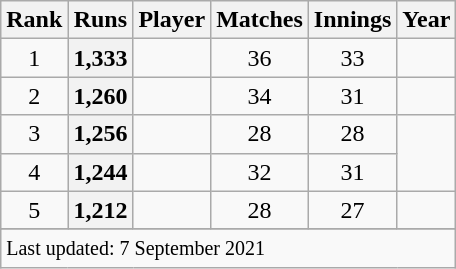<table class="wikitable plainrowheaders sortable">
<tr>
<th scope=col>Rank</th>
<th scope=col>Runs</th>
<th scope=col>Player</th>
<th scope=col>Matches</th>
<th scope=col>Innings</th>
<th scope=col>Year</th>
</tr>
<tr>
<td align=center>1</td>
<th scope=row style=text-align:center;>1,333</th>
<td></td>
<td align=center>36</td>
<td align=center>33</td>
<td></td>
</tr>
<tr>
<td align=center>2</td>
<th scope=row style=text-align:center;>1,260</th>
<td></td>
<td align=center>34</td>
<td align=center>31</td>
<td></td>
</tr>
<tr>
<td align=center>3</td>
<th scope=row style=text-align:center;>1,256</th>
<td></td>
<td align=center>28</td>
<td align=center>28</td>
<td rowspan=2></td>
</tr>
<tr>
<td align=center>4</td>
<th scope=row style=text-align:center;>1,244</th>
<td> </td>
<td align=center>32</td>
<td align=center>31</td>
</tr>
<tr>
<td align=center>5</td>
<th scope=row style=text-align:center;>1,212</th>
<td></td>
<td align=center>28</td>
<td align=center>27</td>
<td></td>
</tr>
<tr>
</tr>
<tr class=sortbottom>
<td colspan=6><small>Last updated: 7 September 2021</small></td>
</tr>
</table>
